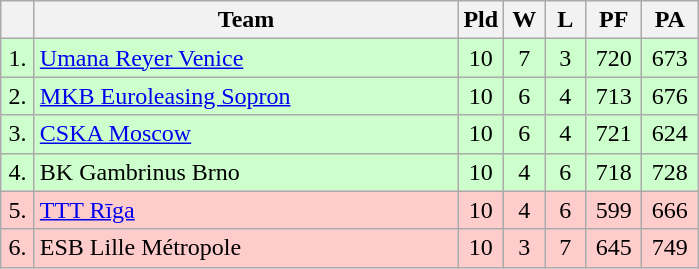<table class=wikitable style="text-align:center">
<tr>
<th width=15></th>
<th width=275>Team</th>
<th width=20>Pld</th>
<th width=20>W</th>
<th width=20>L</th>
<th width=30>PF</th>
<th width=30>PA</th>
</tr>
<tr style="background: #ccffcc;">
<td>1.</td>
<td align=left> <a href='#'>Umana Reyer Venice</a></td>
<td>10</td>
<td>7</td>
<td>3</td>
<td>720</td>
<td>673</td>
</tr>
<tr style="background: #ccffcc;">
<td>2.</td>
<td align=left> <a href='#'>MKB Euroleasing Sopron</a></td>
<td>10</td>
<td>6</td>
<td>4</td>
<td>713</td>
<td>676</td>
</tr>
<tr style="background: #ccffcc;">
<td>3.</td>
<td align=left> <a href='#'>CSKA Moscow</a></td>
<td>10</td>
<td>6</td>
<td>4</td>
<td>721</td>
<td>624</td>
</tr>
<tr style="background: #ccffcc;">
<td>4.</td>
<td align=left> BK Gambrinus Brno</td>
<td>10</td>
<td>4</td>
<td>6</td>
<td>718</td>
<td>728</td>
</tr>
<tr style="background: #ffcccc;">
<td>5.</td>
<td align=left> <a href='#'>TTT Rīga</a></td>
<td>10</td>
<td>4</td>
<td>6</td>
<td>599</td>
<td>666</td>
</tr>
<tr style="background: #ffcccc;">
<td>6.</td>
<td align=left> ESB Lille Métropole</td>
<td>10</td>
<td>3</td>
<td>7</td>
<td>645</td>
<td>749</td>
</tr>
</table>
